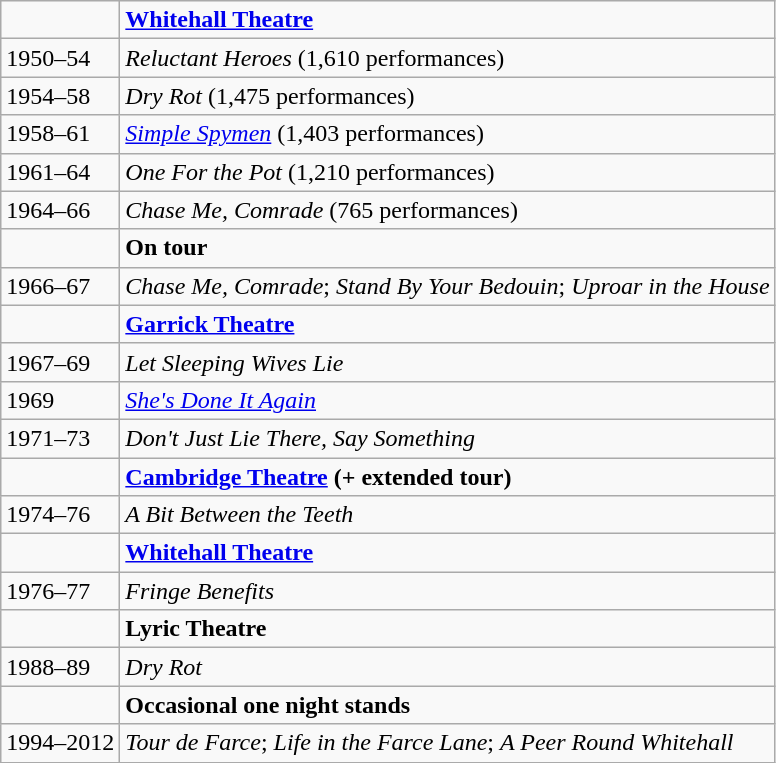<table class="wikitable">
<tr>
<td></td>
<td><strong><a href='#'>Whitehall Theatre</a></strong></td>
</tr>
<tr>
<td>1950–54</td>
<td><em>Reluctant Heroes</em> (1,610 performances)</td>
</tr>
<tr>
<td>1954–58</td>
<td><em>Dry Rot</em> (1,475 performances)</td>
</tr>
<tr>
<td>1958–61</td>
<td><em><a href='#'>Simple Spymen</a></em> (1,403 performances)</td>
</tr>
<tr>
<td>1961–64</td>
<td><em>One For the Pot</em> (1,210 performances)</td>
</tr>
<tr>
<td>1964–66</td>
<td><em>Chase Me, Comrade</em> (765 performances)</td>
</tr>
<tr>
<td></td>
<td><strong>On tour</strong></td>
</tr>
<tr>
<td>1966–67</td>
<td><em>Chase Me, Comrade</em>; <em>Stand By Your Bedouin</em>; <em>Uproar in the House</em></td>
</tr>
<tr>
<td></td>
<td><strong><a href='#'>Garrick Theatre</a></strong></td>
</tr>
<tr>
<td>1967–69</td>
<td><em>Let Sleeping Wives Lie</em></td>
</tr>
<tr>
<td>1969</td>
<td><em><a href='#'>She's Done It Again</a></em></td>
</tr>
<tr>
<td>1971–73</td>
<td><em>Don't Just Lie There, Say Something</em></td>
</tr>
<tr>
<td></td>
<td><strong><a href='#'>Cambridge Theatre</a> (+ extended tour)</strong></td>
</tr>
<tr>
<td>1974–76</td>
<td><em>A Bit Between the Teeth</em></td>
</tr>
<tr>
<td></td>
<td><strong><a href='#'>Whitehall Theatre</a></strong></td>
</tr>
<tr>
<td>1976–77</td>
<td><em>Fringe Benefits</em></td>
</tr>
<tr>
<td></td>
<td><strong>Lyric Theatre</strong></td>
</tr>
<tr>
<td>1988–89</td>
<td><em>Dry Rot</em></td>
</tr>
<tr>
<td></td>
<td><strong>Occasional one night stands</strong></td>
</tr>
<tr>
<td>1994–2012</td>
<td><em>Tour de Farce</em>; <em>Life in the Farce Lane</em>; <em>A Peer Round Whitehall</em></td>
</tr>
</table>
